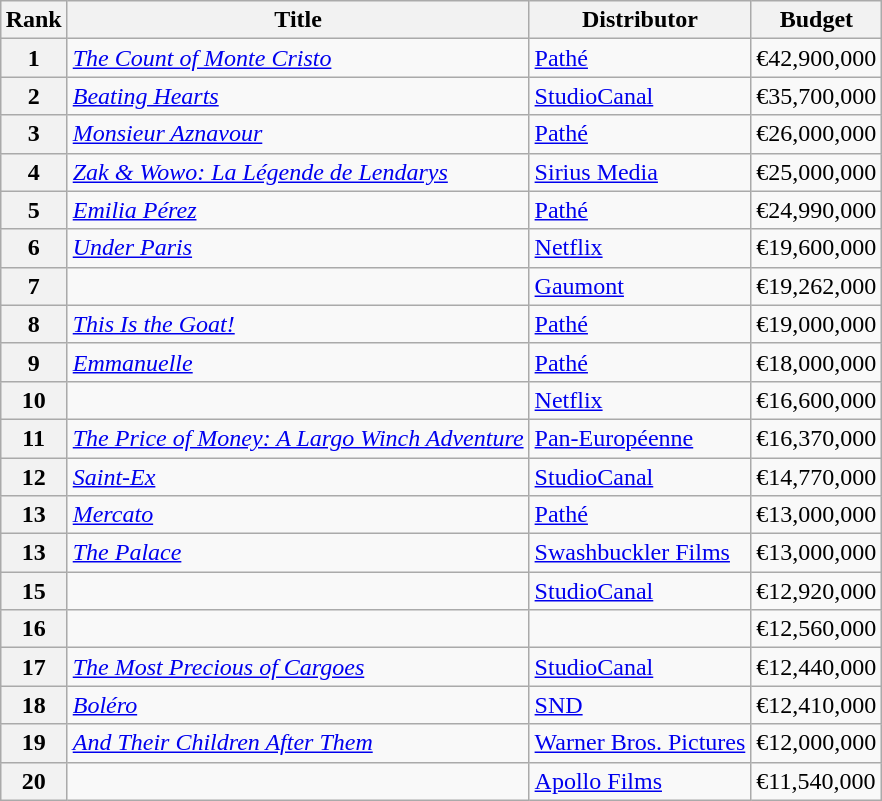<table class="wikitable sortable" style="margin:auto; margin:auto;">
<tr>
<th>Rank</th>
<th>Title</th>
<th>Distributor</th>
<th>Budget</th>
</tr>
<tr>
<th style="text-align:center;">1</th>
<td><em><a href='#'>The Count of Monte Cristo</a></em></td>
<td><a href='#'>Pathé</a></td>
<td>€42,900,000</td>
</tr>
<tr>
<th style="text-align:center;">2</th>
<td><em><a href='#'>Beating Hearts</a></em></td>
<td><a href='#'>StudioCanal</a></td>
<td>€35,700,000</td>
</tr>
<tr>
<th style="text-align:center;">3</th>
<td><em><a href='#'>Monsieur Aznavour</a></em></td>
<td><a href='#'>Pathé</a></td>
<td>€26,000,000</td>
</tr>
<tr>
<th style="text-align:center;">4</th>
<td><em><a href='#'>Zak & Wowo: La Légende de Lendarys</a></em></td>
<td><a href='#'>Sirius Media</a></td>
<td>€25,000,000</td>
</tr>
<tr>
<th style="text-align:center;">5</th>
<td><em><a href='#'>Emilia Pérez</a></em></td>
<td><a href='#'>Pathé</a></td>
<td>€24,990,000</td>
</tr>
<tr>
<th style="text-align:center;">6</th>
<td><em><a href='#'>Under Paris</a></em></td>
<td><a href='#'>Netflix</a></td>
<td>€19,600,000</td>
</tr>
<tr>
<th style="text-align:center;">7</th>
<td><em></em></td>
<td><a href='#'>Gaumont</a></td>
<td>€19,262,000</td>
</tr>
<tr>
<th style="text-align:center;">8</th>
<td><em><a href='#'>This Is the Goat!</a></em></td>
<td><a href='#'>Pathé</a></td>
<td>€19,000,000</td>
</tr>
<tr>
<th style="text-align:center;">9</th>
<td><em><a href='#'>Emmanuelle</a></em></td>
<td><a href='#'>Pathé</a></td>
<td>€18,000,000</td>
</tr>
<tr>
<th style="text-align:center;">10</th>
<td><em></em></td>
<td><a href='#'>Netflix</a></td>
<td>€16,600,000</td>
</tr>
<tr>
<th style="text-align:center;">11</th>
<td><em><a href='#'>The Price of Money: A Largo Winch Adventure</a></em></td>
<td><a href='#'>Pan-Européenne</a></td>
<td>€16,370,000</td>
</tr>
<tr>
<th style="text-align:center;">12</th>
<td><em><a href='#'>Saint-Ex</a></em></td>
<td><a href='#'>StudioCanal</a></td>
<td>€14,770,000</td>
</tr>
<tr>
<th style="text-align:center;">13</th>
<td><em><a href='#'>Mercato</a></em></td>
<td><a href='#'>Pathé</a></td>
<td>€13,000,000</td>
</tr>
<tr>
<th style="text-align:center;">13</th>
<td><em><a href='#'>The Palace</a></em></td>
<td><a href='#'>Swashbuckler Films</a></td>
<td>€13,000,000</td>
</tr>
<tr>
<th style="text-align:center;">15</th>
<td><em></em></td>
<td><a href='#'>StudioCanal</a></td>
<td>€12,920,000</td>
</tr>
<tr>
<th style="text-align:center;">16</th>
<td><em></em></td>
<td></td>
<td>€12,560,000</td>
</tr>
<tr>
<th style="text-align:center;">17</th>
<td><em><a href='#'>The Most Precious of Cargoes</a></em></td>
<td><a href='#'>StudioCanal</a></td>
<td>€12,440,000</td>
</tr>
<tr>
<th style="text-align:center;">18</th>
<td><em><a href='#'>Boléro</a></em></td>
<td><a href='#'>SND</a></td>
<td>€12,410,000</td>
</tr>
<tr>
<th style="text-align:center;">19</th>
<td><em><a href='#'>And Their Children After Them</a></em></td>
<td><a href='#'>Warner Bros. Pictures</a></td>
<td>€12,000,000</td>
</tr>
<tr>
<th style="text-align:center;">20</th>
<td><em></em></td>
<td><a href='#'>Apollo Films</a></td>
<td>€11,540,000</td>
</tr>
</table>
